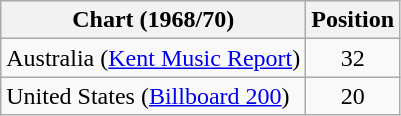<table class="wikitable sortable plainrowheaders">
<tr>
<th scope="col">Chart (1968/70)</th>
<th scope="col">Position</th>
</tr>
<tr>
<td>Australia (<a href='#'>Kent Music Report</a>)</td>
<td style="text-align:center;">32</td>
</tr>
<tr>
<td>United States (<a href='#'>Billboard 200</a>)</td>
<td style="text-align:center;">20</td>
</tr>
</table>
